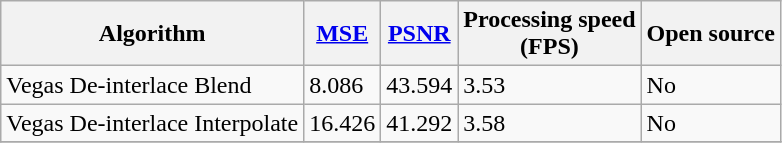<table class="wikitable">
<tr>
<th>Algorithm</th>
<th><a href='#'>MSE</a></th>
<th><a href='#'>PSNR</a></th>
<th>Processing speed<br>(FPS)</th>
<th>Open source</th>
</tr>
<tr>
<td>Vegas De-interlace Blend</td>
<td>8.086</td>
<td>43.594</td>
<td>3.53</td>
<td>No</td>
</tr>
<tr>
<td>Vegas De-interlace Interpolate</td>
<td>16.426</td>
<td>41.292</td>
<td>3.58</td>
<td>No</td>
</tr>
<tr>
</tr>
</table>
